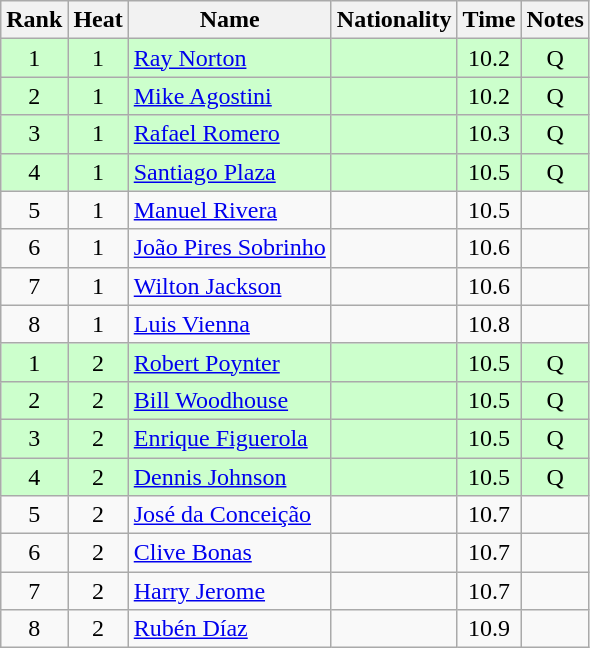<table class="wikitable sortable" style="text-align:center">
<tr>
<th>Rank</th>
<th>Heat</th>
<th>Name</th>
<th>Nationality</th>
<th>Time</th>
<th>Notes</th>
</tr>
<tr bgcolor=ccffcc>
<td>1</td>
<td>1</td>
<td align=left><a href='#'>Ray Norton</a></td>
<td align=left></td>
<td>10.2</td>
<td>Q</td>
</tr>
<tr bgcolor=ccffcc>
<td>2</td>
<td>1</td>
<td align=left><a href='#'>Mike Agostini</a></td>
<td align=left></td>
<td>10.2</td>
<td>Q</td>
</tr>
<tr bgcolor=ccffcc>
<td>3</td>
<td>1</td>
<td align=left><a href='#'>Rafael Romero</a></td>
<td align=left></td>
<td>10.3</td>
<td>Q</td>
</tr>
<tr bgcolor=ccffcc>
<td>4</td>
<td>1</td>
<td align=left><a href='#'>Santiago Plaza</a></td>
<td align=left></td>
<td>10.5</td>
<td>Q</td>
</tr>
<tr>
<td>5</td>
<td>1</td>
<td align=left><a href='#'>Manuel Rivera</a></td>
<td align=left></td>
<td>10.5</td>
<td></td>
</tr>
<tr>
<td>6</td>
<td>1</td>
<td align=left><a href='#'>João Pires Sobrinho</a></td>
<td align=left></td>
<td>10.6</td>
<td></td>
</tr>
<tr>
<td>7</td>
<td>1</td>
<td align=left><a href='#'>Wilton Jackson</a></td>
<td align=left></td>
<td>10.6</td>
<td></td>
</tr>
<tr>
<td>8</td>
<td>1</td>
<td align=left><a href='#'>Luis Vienna</a></td>
<td align=left></td>
<td>10.8</td>
<td></td>
</tr>
<tr bgcolor=ccffcc>
<td>1</td>
<td>2</td>
<td align=left><a href='#'>Robert Poynter</a></td>
<td align=left></td>
<td>10.5</td>
<td>Q</td>
</tr>
<tr bgcolor=ccffcc>
<td>2</td>
<td>2</td>
<td align=left><a href='#'>Bill Woodhouse</a></td>
<td align=left></td>
<td>10.5</td>
<td>Q</td>
</tr>
<tr bgcolor=ccffcc>
<td>3</td>
<td>2</td>
<td align=left><a href='#'>Enrique Figuerola</a></td>
<td align=left></td>
<td>10.5</td>
<td>Q</td>
</tr>
<tr bgcolor=ccffcc>
<td>4</td>
<td>2</td>
<td align=left><a href='#'>Dennis Johnson</a></td>
<td align=left></td>
<td>10.5</td>
<td>Q</td>
</tr>
<tr>
<td>5</td>
<td>2</td>
<td align=left><a href='#'>José da Conceição</a></td>
<td align=left></td>
<td>10.7</td>
<td></td>
</tr>
<tr>
<td>6</td>
<td>2</td>
<td align=left><a href='#'>Clive Bonas</a></td>
<td align=left></td>
<td>10.7</td>
<td></td>
</tr>
<tr>
<td>7</td>
<td>2</td>
<td align=left><a href='#'>Harry Jerome</a></td>
<td align=left></td>
<td>10.7</td>
<td></td>
</tr>
<tr>
<td>8</td>
<td>2</td>
<td align=left><a href='#'>Rubén Díaz</a></td>
<td align=left></td>
<td>10.9</td>
<td></td>
</tr>
</table>
